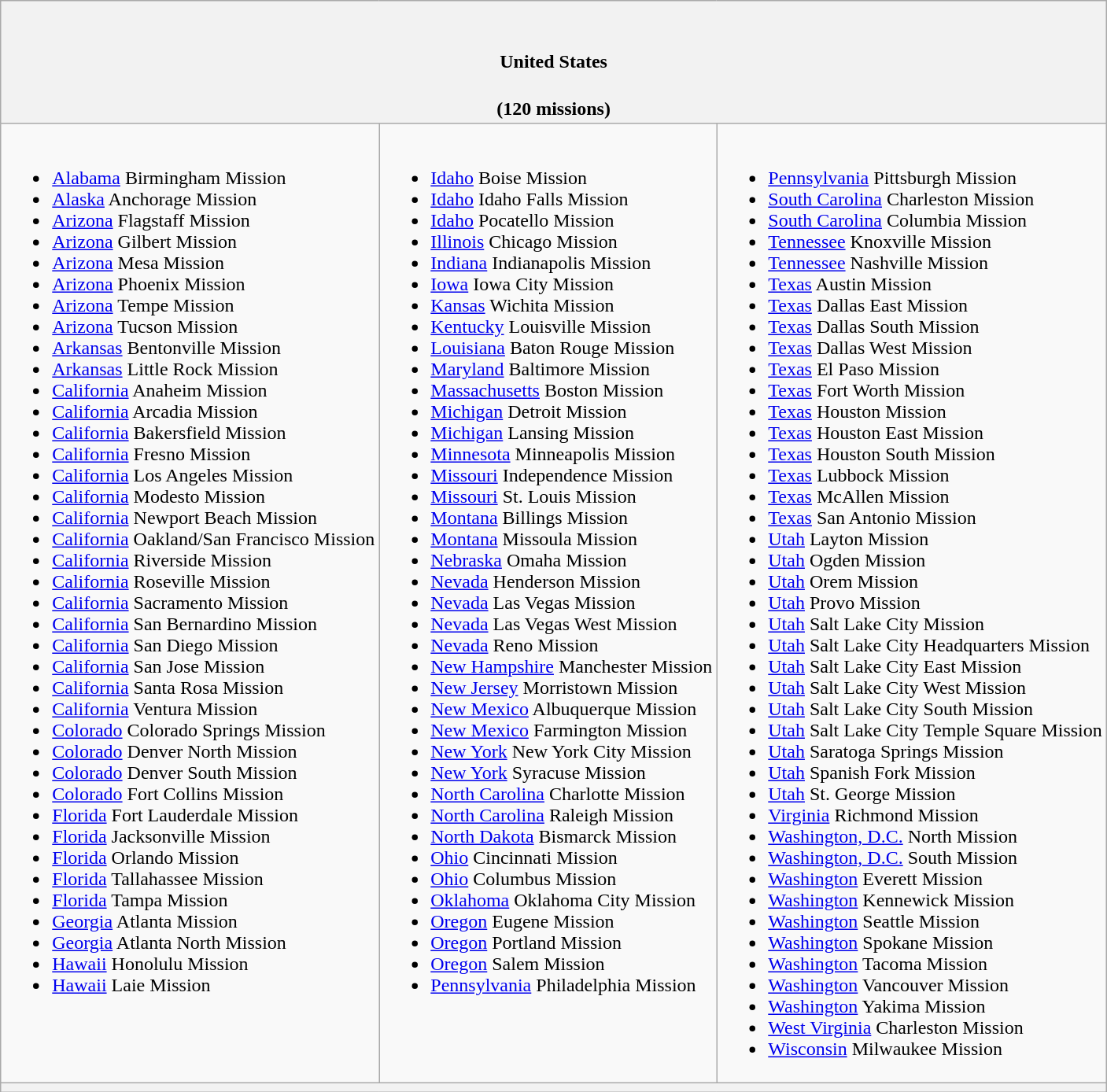<table class="wikitable mw-collapsible">
<tr>
<th colspan=3><br><h4>United States</h4>(120 missions)</th>
</tr>
<tr>
<td valign="top"><br><ul><li><a href='#'>Alabama</a> Birmingham Mission</li><li><a href='#'>Alaska</a> Anchorage Mission</li><li><a href='#'>Arizona</a> Flagstaff Mission</li><li><a href='#'>Arizona</a> Gilbert Mission</li><li><a href='#'>Arizona</a> Mesa Mission</li><li><a href='#'>Arizona</a> Phoenix Mission</li><li><a href='#'>Arizona</a> Tempe Mission</li><li><a href='#'>Arizona</a> Tucson Mission</li><li><a href='#'>Arkansas</a> Bentonville Mission</li><li><a href='#'>Arkansas</a> Little Rock Mission</li><li><a href='#'>California</a> Anaheim Mission</li><li><a href='#'>California</a> Arcadia Mission</li><li><a href='#'>California</a> Bakersfield Mission</li><li><a href='#'>California</a> Fresno Mission</li><li><a href='#'>California</a> Los Angeles Mission</li><li><a href='#'>California</a> Modesto Mission</li><li><a href='#'>California</a> Newport Beach Mission</li><li><a href='#'>California</a> Oakland/San Francisco Mission</li><li><a href='#'>California</a> Riverside Mission</li><li><a href='#'>California</a> Roseville Mission</li><li><a href='#'>California</a> Sacramento Mission</li><li><a href='#'>California</a> San Bernardino Mission</li><li><a href='#'>California</a> San Diego Mission</li><li><a href='#'>California</a> San Jose Mission</li><li><a href='#'>California</a> Santa Rosa Mission</li><li><a href='#'>California</a> Ventura Mission</li><li><a href='#'>Colorado</a> Colorado Springs Mission</li><li><a href='#'>Colorado</a> Denver North Mission</li><li><a href='#'>Colorado</a> Denver South Mission</li><li><a href='#'>Colorado</a> Fort Collins Mission</li><li><a href='#'>Florida</a> Fort Lauderdale Mission</li><li><a href='#'>Florida</a> Jacksonville Mission</li><li><a href='#'>Florida</a> Orlando Mission</li><li><a href='#'>Florida</a> Tallahassee Mission</li><li><a href='#'>Florida</a> Tampa Mission</li><li><a href='#'>Georgia</a> Atlanta Mission</li><li><a href='#'>Georgia</a> Atlanta North Mission</li><li><a href='#'>Hawaii</a> Honolulu Mission</li><li><a href='#'>Hawaii</a> Laie Mission</li></ul></td>
<td valign="top"><br><ul><li><a href='#'>Idaho</a> Boise Mission</li><li><a href='#'>Idaho</a> Idaho Falls Mission</li><li><a href='#'>Idaho</a> Pocatello Mission</li><li><a href='#'>Illinois</a> Chicago Mission</li><li><a href='#'>Indiana</a> Indianapolis Mission</li><li><a href='#'>Iowa</a> Iowa City Mission</li><li><a href='#'>Kansas</a> Wichita Mission</li><li><a href='#'>Kentucky</a> Louisville Mission</li><li><a href='#'>Louisiana</a> Baton Rouge Mission</li><li><a href='#'>Maryland</a> Baltimore Mission</li><li><a href='#'>Massachusetts</a> Boston Mission</li><li><a href='#'>Michigan</a> Detroit Mission</li><li><a href='#'>Michigan</a> Lansing Mission</li><li><a href='#'>Minnesota</a> Minneapolis Mission</li><li><a href='#'>Missouri</a> Independence Mission</li><li><a href='#'>Missouri</a> St. Louis Mission</li><li><a href='#'>Montana</a> Billings Mission</li><li><a href='#'>Montana</a> Missoula Mission</li><li><a href='#'>Nebraska</a> Omaha Mission</li><li><a href='#'>Nevada</a> Henderson Mission</li><li><a href='#'>Nevada</a> Las Vegas Mission</li><li><a href='#'>Nevada</a> Las Vegas West Mission</li><li><a href='#'>Nevada</a> Reno Mission</li><li><a href='#'>New Hampshire</a> Manchester Mission</li><li><a href='#'>New Jersey</a> Morristown Mission</li><li><a href='#'>New Mexico</a> Albuquerque Mission</li><li><a href='#'>New Mexico</a> Farmington Mission</li><li><a href='#'>New York</a> New York City Mission</li><li><a href='#'>New York</a> Syracuse Mission</li><li><a href='#'>North Carolina</a> Charlotte Mission</li><li><a href='#'>North Carolina</a> Raleigh Mission</li><li><a href='#'>North Dakota</a> Bismarck Mission</li><li><a href='#'>Ohio</a> Cincinnati Mission</li><li><a href='#'>Ohio</a> Columbus Mission</li><li><a href='#'>Oklahoma</a> Oklahoma City Mission</li><li><a href='#'>Oregon</a> Eugene Mission</li><li><a href='#'>Oregon</a> Portland Mission</li><li><a href='#'>Oregon</a> Salem Mission</li><li><a href='#'>Pennsylvania</a> Philadelphia Mission</li></ul></td>
<td valign="top"><br><ul><li><a href='#'>Pennsylvania</a> Pittsburgh Mission</li><li><a href='#'>South Carolina</a> Charleston Mission</li><li><a href='#'>South Carolina</a> Columbia Mission</li><li><a href='#'>Tennessee</a> Knoxville Mission</li><li><a href='#'>Tennessee</a> Nashville Mission</li><li><a href='#'>Texas</a> Austin Mission</li><li><a href='#'>Texas</a> Dallas East Mission</li><li><a href='#'>Texas</a> Dallas South Mission</li><li><a href='#'>Texas</a> Dallas West Mission</li><li><a href='#'>Texas</a> El Paso Mission</li><li><a href='#'>Texas</a> Fort Worth Mission</li><li><a href='#'>Texas</a> Houston Mission</li><li><a href='#'>Texas</a> Houston East Mission</li><li><a href='#'>Texas</a> Houston South Mission</li><li><a href='#'>Texas</a> Lubbock Mission</li><li><a href='#'>Texas</a> McAllen Mission</li><li><a href='#'>Texas</a> San Antonio Mission</li><li><a href='#'>Utah</a> Layton Mission</li><li><a href='#'>Utah</a> Ogden Mission</li><li><a href='#'>Utah</a> Orem Mission</li><li><a href='#'>Utah</a> Provo Mission</li><li><a href='#'>Utah</a> Salt Lake City Mission</li><li><a href='#'>Utah</a> Salt Lake City Headquarters Mission</li><li><a href='#'>Utah</a> Salt Lake City East Mission</li><li><a href='#'>Utah</a> Salt Lake City West Mission</li><li><a href='#'>Utah</a> Salt Lake City South Mission</li><li><a href='#'>Utah</a> Salt Lake City Temple Square Mission</li><li><a href='#'>Utah</a> Saratoga Springs Mission</li><li><a href='#'>Utah</a> Spanish Fork Mission</li><li><a href='#'>Utah</a> St. George Mission</li><li><a href='#'>Virginia</a> Richmond Mission</li><li><a href='#'>Washington, D.C.</a> North Mission</li><li><a href='#'>Washington, D.C.</a> South Mission</li><li><a href='#'>Washington</a> Everett Mission</li><li><a href='#'>Washington</a> Kennewick Mission</li><li><a href='#'>Washington</a> Seattle Mission</li><li><a href='#'>Washington</a> Spokane Mission</li><li><a href='#'>Washington</a> Tacoma Mission</li><li><a href='#'>Washington</a> Vancouver Mission</li><li><a href='#'>Washington</a> Yakima Mission</li><li><a href='#'>West Virginia</a> Charleston Mission</li><li><a href='#'>Wisconsin</a> Milwaukee Mission</li></ul></td>
</tr>
<tr>
<th colspan=3></th>
</tr>
</table>
